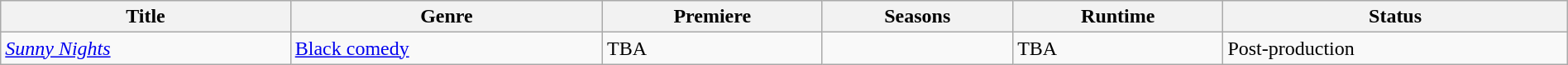<table class="wikitable sortable" style="width:100%;">
<tr>
<th>Title</th>
<th>Genre</th>
<th>Premiere</th>
<th>Seasons</th>
<th>Runtime</th>
<th>Status</th>
</tr>
<tr>
<td><em><a href='#'>Sunny Nights</a></em></td>
<td><a href='#'>Black comedy</a></td>
<td>TBA</td>
<td></td>
<td>TBA</td>
<td>Post-production</td>
</tr>
</table>
